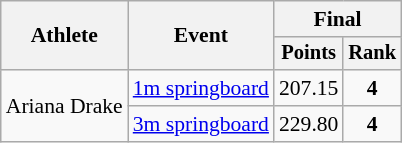<table class="wikitable" style="font-size:90%">
<tr>
<th rowspan="2">Athlete</th>
<th rowspan="2">Event</th>
<th colspan="2">Final</th>
</tr>
<tr style="font-size:95%">
<th>Points</th>
<th>Rank</th>
</tr>
<tr align="center">
<td rowspan="2" align="left">Ariana Drake</td>
<td rowspan="1" align="left"><a href='#'>1m springboard</a></td>
<td>207.15</td>
<td><strong>4</strong></td>
</tr>
<tr align="center">
<td rowspan="1" align="left"><a href='#'>3m springboard</a></td>
<td>229.80</td>
<td><strong>4</strong></td>
</tr>
</table>
